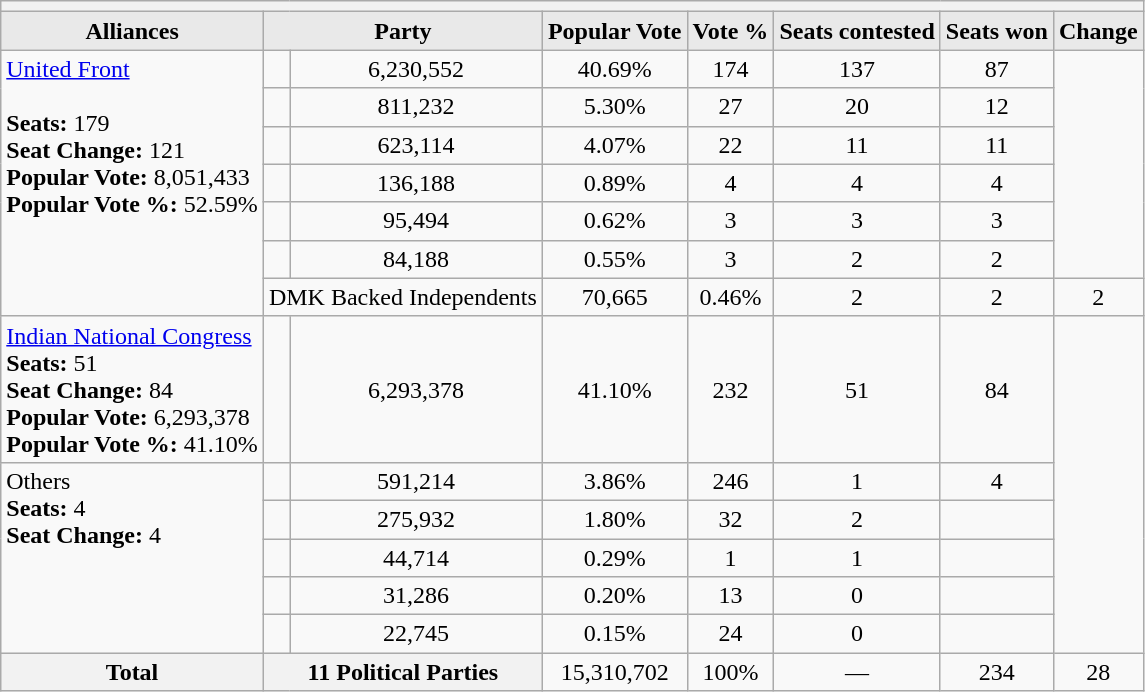<table class="wikitable">
<tr>
<th colspan=8></th>
</tr>
<tr>
<th style="background-color:#E9E9E9" align=left valign=top>Alliances</th>
<th style="background-color:#E9E9E9" colspan="2">Party</th>
<th style="background-color:#E9E9E9" align=right>Popular Vote</th>
<th style="background-color:#E9E9E9" align=right>Vote %</th>
<th style="background-color:#E9E9E9" align=right>Seats contested</th>
<th style="background-color:#E9E9E9" align=right>Seats won</th>
<th style="background-color:#E9E9E9" align=right>Change</th>
</tr>
<tr>
<td align=left rowspan=7 valign=top><a href='#'>United Front</a><br><br><strong>Seats:</strong> 179<br><strong>Seat Change: </strong> 121<br><strong>Popular Vote:</strong> 8,051,433 <br><strong>Popular Vote %:</strong> 52.59%</td>
<td></td>
<td align=center>6,230,552</td>
<td align=center>40.69%</td>
<td align=center>174</td>
<td align=center>137</td>
<td align=center> 87</td>
</tr>
<tr>
<td></td>
<td align=center>811,232</td>
<td align=center>5.30%</td>
<td align=center>27</td>
<td align=center>20</td>
<td align=center> 12</td>
</tr>
<tr>
<td></td>
<td align=center>623,114</td>
<td align=center>4.07%</td>
<td align=center>22</td>
<td align=center>11</td>
<td align=center> 11</td>
</tr>
<tr>
<td></td>
<td align=center>136,188</td>
<td align=center>0.89%</td>
<td align=center>4</td>
<td align=center>4</td>
<td align=center> 4</td>
</tr>
<tr>
<td></td>
<td align=center>95,494</td>
<td align=center>0.62%</td>
<td align=center>3</td>
<td align=center>3</td>
<td align=center> 3</td>
</tr>
<tr>
<td></td>
<td align=center>84,188</td>
<td align=center>0.55%</td>
<td align=center>3</td>
<td align=center>2</td>
<td align=center> 2</td>
</tr>
<tr>
<td align=left colspan="2">DMK Backed Independents</td>
<td align=center>70,665</td>
<td align=center>0.46%</td>
<td align=center>2</td>
<td align=center>2</td>
<td align=center> 2</td>
</tr>
<tr>
<td align=left rowspan=1 valign=top><a href='#'>Indian National Congress</a><br><strong>Seats: </strong> 51  <br><strong>Seat Change: </strong>  84<br><strong>Popular Vote:</strong> 6,293,378<br><strong>Popular Vote %:</strong> 41.10%</td>
<td></td>
<td align=center>6,293,378</td>
<td align=center>41.10%</td>
<td align=center>232</td>
<td align=center>51</td>
<td align=center> 84</td>
</tr>
<tr>
<td align=left rowspan=5 valign=top>Others<br><strong>Seats:</strong> 4 <br><strong>Seat Change: </strong> 4</td>
<td></td>
<td align=center>591,214</td>
<td align=center>3.86%</td>
<td align=center>246</td>
<td align=center>1</td>
<td align=center> 4</td>
</tr>
<tr>
<td></td>
<td align=center>275,932</td>
<td align=center>1.80%</td>
<td align=center>32</td>
<td align=center>2</td>
<td align=center></td>
</tr>
<tr>
<td></td>
<td align=center>44,714</td>
<td align=center>0.29%</td>
<td align=center>1</td>
<td align=center>1</td>
<td align=center></td>
</tr>
<tr>
<td></td>
<td align=center>31,286</td>
<td align=center>0.20%</td>
<td align=center>13</td>
<td align=center>0</td>
<td align=center></td>
</tr>
<tr>
<td></td>
<td align=center>22,745</td>
<td align=center>0.15%</td>
<td align=center>24</td>
<td align=center>0</td>
<td align=center></td>
</tr>
<tr>
<th align=center>Total</th>
<th align=center colspan="2">11 Political Parties</th>
<td align=center>15,310,702</td>
<td align=center>100%</td>
<td align=center>—</td>
<td align=center>234</td>
<td align=center> 28</td>
</tr>
</table>
